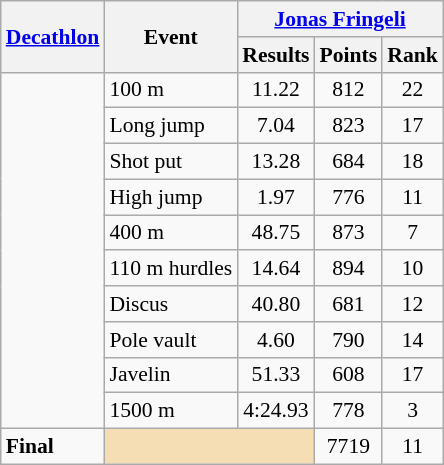<table class=wikitable style="font-size:90%">
<tr>
<th rowspan="2"><a href='#'>Decathlon</a></th>
<th rowspan="2">Event</th>
<th colspan="3"><a href='#'>Jonas Fringeli</a></th>
</tr>
<tr>
<th>Results</th>
<th>Points</th>
<th>Rank</th>
</tr>
<tr>
<td rowspan="10"></td>
<td>100 m</td>
<td align=center>11.22</td>
<td align=center>812</td>
<td align=center>22</td>
</tr>
<tr>
<td>Long jump</td>
<td align=center>7.04</td>
<td align=center>823</td>
<td align=center>17</td>
</tr>
<tr>
<td>Shot put</td>
<td align=center>13.28</td>
<td align=center>684</td>
<td align=center>18</td>
</tr>
<tr>
<td>High jump</td>
<td align=center>1.97</td>
<td align=center>776</td>
<td align=center>11</td>
</tr>
<tr>
<td>400 m</td>
<td align=center>48.75</td>
<td align=center>873</td>
<td align=center>7</td>
</tr>
<tr>
<td>110 m hurdles</td>
<td align=center>14.64</td>
<td align=center>894</td>
<td align=center>10</td>
</tr>
<tr>
<td>Discus</td>
<td align=center>40.80</td>
<td align=center>681</td>
<td align=center>12</td>
</tr>
<tr>
<td>Pole vault</td>
<td align=center>4.60</td>
<td align=center>790</td>
<td align=center>14</td>
</tr>
<tr>
<td>Javelin</td>
<td align=center>51.33</td>
<td align=center>608</td>
<td align=center>17</td>
</tr>
<tr>
<td>1500 m</td>
<td align=center>4:24.93</td>
<td align=center>778</td>
<td align=center>3</td>
</tr>
<tr>
<td><strong>Final</strong></td>
<td colspan="2" bgcolor="wheat"></td>
<td align=center>7719</td>
<td align=center>11</td>
</tr>
</table>
